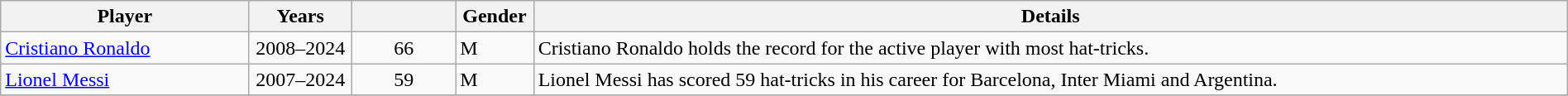<table class="wikitable sortable" width=100%>
<tr>
<th width = 12%>Player</th>
<th width = 5%>Years</th>
<th width = 5%></th>
<th width = 1%>Gender</th>
<th width="50%">Details</th>
</tr>
<tr>
<td> <a href='#'>Cristiano Ronaldo</a></td>
<td align=center>2008–2024</td>
<td align=center>66</td>
<td>M</td>
<td>Cristiano Ronaldo holds the record for the active player with most hat-tricks.</td>
</tr>
<tr>
<td> <a href='#'>Lionel Messi</a></td>
<td align=center>2007–2024</td>
<td align=center>59</td>
<td>M</td>
<td>Lionel Messi has scored 59 hat-tricks in his career for Barcelona, Inter Miami and Argentina.</td>
</tr>
<tr>
</tr>
</table>
